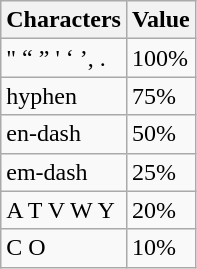<table class="wikitable">
<tr>
<th>Characters</th>
<th>Value</th>
</tr>
<tr>
<td>" “ ” ' ‘ ’, .</td>
<td>100%</td>
</tr>
<tr>
<td>hyphen</td>
<td>75%</td>
</tr>
<tr>
<td>en-dash</td>
<td>50%</td>
</tr>
<tr>
<td>em-dash</td>
<td>25%</td>
</tr>
<tr>
<td>A T V W Y</td>
<td>20%</td>
</tr>
<tr>
<td>C O</td>
<td>10%</td>
</tr>
</table>
